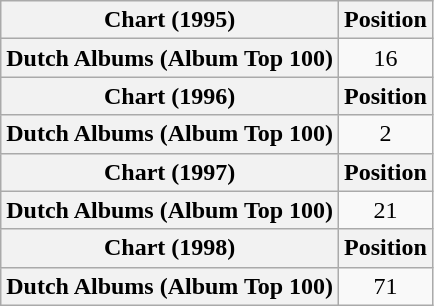<table class="wikitable plainrowheaders" style="text-align:center">
<tr>
<th scope="col">Chart (1995)</th>
<th scope="col">Position</th>
</tr>
<tr>
<th scope="row">Dutch Albums (Album Top 100)</th>
<td>16</td>
</tr>
<tr>
<th scope="col">Chart (1996)</th>
<th scope="col">Position</th>
</tr>
<tr>
<th scope="row">Dutch Albums (Album Top 100)</th>
<td>2</td>
</tr>
<tr>
<th scope="col">Chart (1997)</th>
<th scope="col">Position</th>
</tr>
<tr>
<th scope="row">Dutch Albums (Album Top 100)</th>
<td>21</td>
</tr>
<tr>
<th scope="col">Chart (1998)</th>
<th scope="col">Position</th>
</tr>
<tr>
<th scope="row">Dutch Albums (Album Top 100)</th>
<td>71</td>
</tr>
</table>
